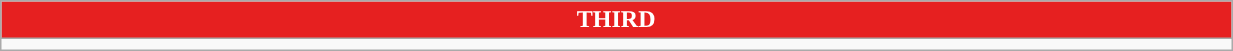<table class="wikitable collapsible collapsed" style="width:65%">
<tr>
<th colspan=6 ! style="color:white; background:#E62020">THIRD</th>
</tr>
<tr>
<td></td>
</tr>
</table>
